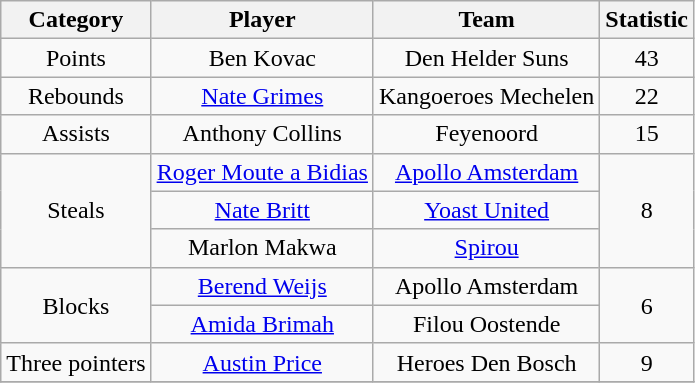<table class="wikitable" style="text-align:center;">
<tr>
<th>Category</th>
<th>Player</th>
<th>Team</th>
<th>Statistic</th>
</tr>
<tr>
<td>Points</td>
<td>Ben Kovac</td>
<td>Den Helder Suns</td>
<td>43</td>
</tr>
<tr>
<td>Rebounds</td>
<td><a href='#'>Nate Grimes</a></td>
<td>Kangoeroes Mechelen</td>
<td>22</td>
</tr>
<tr>
<td>Assists</td>
<td>Anthony Collins</td>
<td>Feyenoord</td>
<td>15</td>
</tr>
<tr>
<td rowspan=3>Steals</td>
<td><a href='#'>Roger Moute a Bidias</a></td>
<td><a href='#'>Apollo Amsterdam</a></td>
<td rowspan=3>8</td>
</tr>
<tr>
<td><a href='#'>Nate Britt</a></td>
<td><a href='#'>Yoast United</a></td>
</tr>
<tr>
<td>Marlon Makwa</td>
<td><a href='#'>Spirou</a></td>
</tr>
<tr>
<td rowspan=2>Blocks</td>
<td><a href='#'>Berend Weijs</a></td>
<td>Apollo Amsterdam</td>
<td rowspan=2>6</td>
</tr>
<tr>
<td><a href='#'>Amida Brimah</a></td>
<td>Filou Oostende</td>
</tr>
<tr>
<td>Three pointers</td>
<td><a href='#'>Austin Price</a></td>
<td>Heroes Den Bosch</td>
<td>9</td>
</tr>
<tr>
</tr>
</table>
